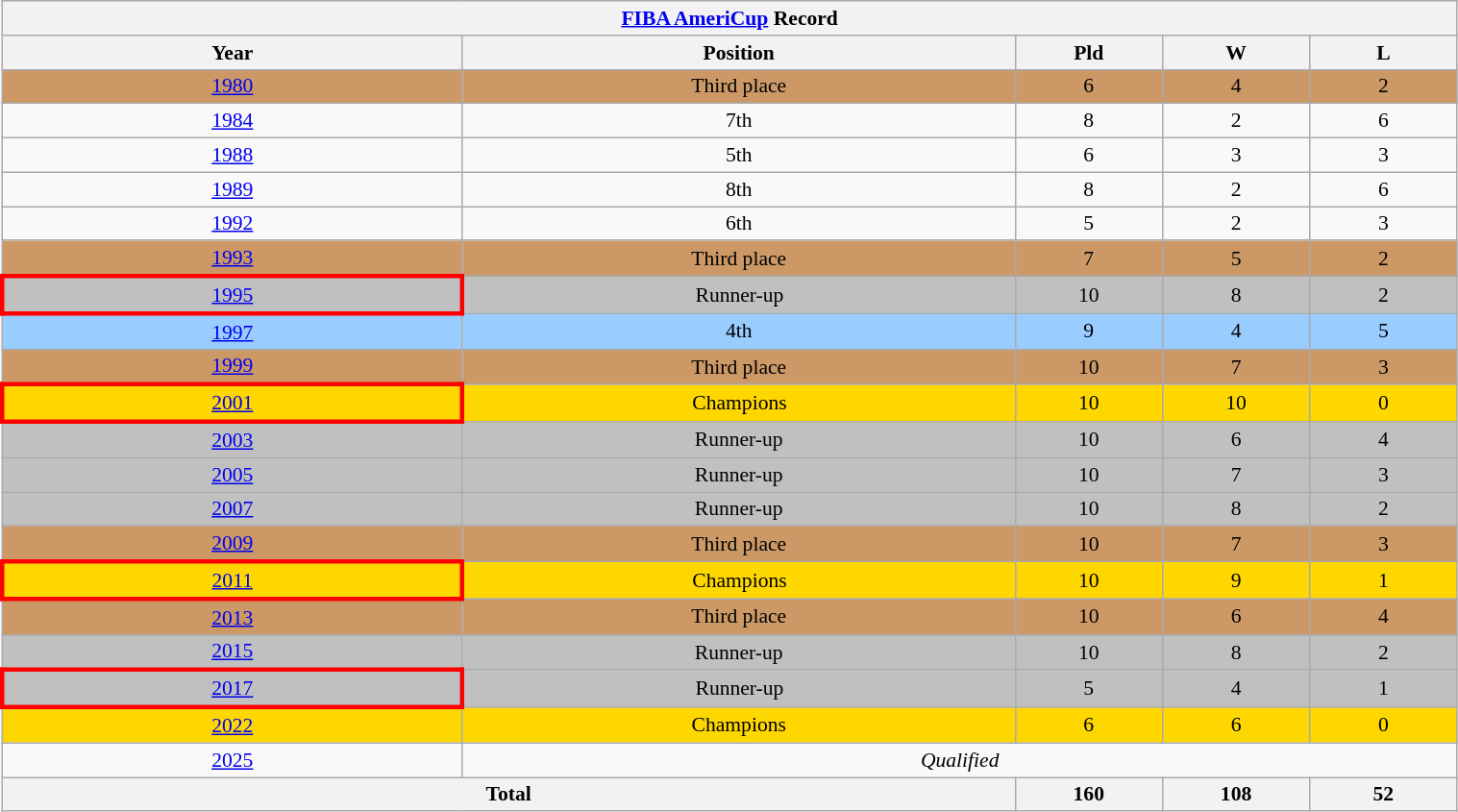<table class="wikitable" width=80% style="text-align: center;font-size:90%;">
<tr>
<th colspan=5><a href='#'>FIBA AmeriCup</a> Record</th>
</tr>
<tr>
<th width=25%>Year</th>
<th width=30%>Position</th>
<th width=8%>Pld</th>
<th width=8%>W</th>
<th width=8%>L</th>
</tr>
<tr bgcolor=cc9966>
<td> <a href='#'>1980</a></td>
<td>Third place</td>
<td>6</td>
<td>4</td>
<td>2</td>
</tr>
<tr>
<td> <a href='#'>1984</a></td>
<td>7th</td>
<td>8</td>
<td>2</td>
<td>6</td>
</tr>
<tr>
<td> <a href='#'>1988</a></td>
<td>5th</td>
<td>6</td>
<td>3</td>
<td>3</td>
</tr>
<tr>
<td> <a href='#'>1989</a></td>
<td>8th</td>
<td>8</td>
<td>2</td>
<td>6</td>
</tr>
<tr>
<td> <a href='#'>1992</a></td>
<td>6th</td>
<td>5</td>
<td>2</td>
<td>3</td>
</tr>
<tr bgcolor=cc9966>
<td> <a href='#'>1993</a></td>
<td>Third place</td>
<td>7</td>
<td>5</td>
<td>2</td>
</tr>
<tr bgcolor=silver>
<td style="border: 3px solid red"> <a href='#'>1995</a></td>
<td>Runner-up</td>
<td>10</td>
<td>8</td>
<td>2</td>
</tr>
<tr style="background:#9acdff;">
<td> <a href='#'>1997</a></td>
<td>4th</td>
<td>9</td>
<td>4</td>
<td>5</td>
</tr>
<tr bgcolor=cc9966>
<td> <a href='#'>1999</a></td>
<td>Third place</td>
<td>10</td>
<td>7</td>
<td>3</td>
</tr>
<tr bgcolor=gold>
<td style="border: 3px solid red"> <a href='#'>2001</a></td>
<td>Champions</td>
<td>10</td>
<td>10</td>
<td>0</td>
</tr>
<tr bgcolor=silver>
<td> <a href='#'>2003</a></td>
<td>Runner-up</td>
<td>10</td>
<td>6</td>
<td>4</td>
</tr>
<tr bgcolor=silver>
<td> <a href='#'>2005</a></td>
<td>Runner-up</td>
<td>10</td>
<td>7</td>
<td>3</td>
</tr>
<tr bgcolor=silver>
<td> <a href='#'>2007</a></td>
<td>Runner-up</td>
<td>10</td>
<td>8</td>
<td>2</td>
</tr>
<tr bgcolor=cc9966>
<td> <a href='#'>2009</a></td>
<td>Third place</td>
<td>10</td>
<td>7</td>
<td>3</td>
</tr>
<tr bgcolor=gold>
<td style="border: 3px solid red"> <a href='#'>2011</a></td>
<td>Champions</td>
<td>10</td>
<td>9</td>
<td>1</td>
</tr>
<tr bgcolor=cc9966>
<td> <a href='#'>2013</a></td>
<td>Third place</td>
<td>10</td>
<td>6</td>
<td>4</td>
</tr>
<tr bgcolor=silver>
<td> <a href='#'>2015</a></td>
<td>Runner-up</td>
<td>10</td>
<td>8</td>
<td>2</td>
</tr>
<tr bgcolor=silver>
<td style="border: 3px solid red">   <a href='#'>2017</a></td>
<td>Runner-up</td>
<td>5</td>
<td>4</td>
<td>1</td>
</tr>
<tr bgcolor=gold>
<td> <a href='#'>2022</a></td>
<td>Champions</td>
<td>6</td>
<td>6</td>
<td>0</td>
</tr>
<tr>
<td> <a href='#'>2025</a></td>
<td colspan=4><em>Qualified</em></td>
</tr>
<tr>
<th colspan=2>Total</th>
<th>160</th>
<th>108</th>
<th>52</th>
</tr>
</table>
